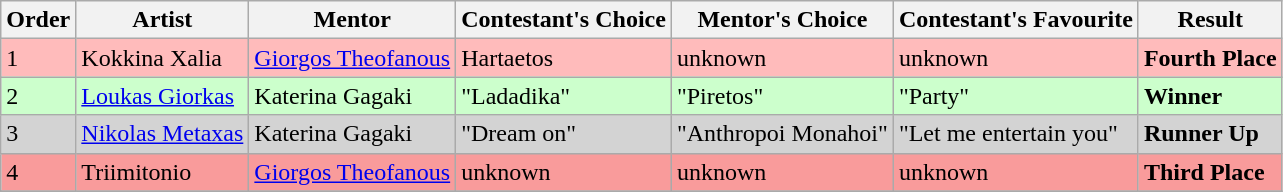<table class=wikitable>
<tr>
<th>Order</th>
<th>Artist</th>
<th>Mentor</th>
<th>Contestant's Choice</th>
<th>Mentor's Choice</th>
<th>Contestant's Favourite</th>
<th>Result</th>
</tr>
<tr bgcolor="#FFBBBB">
<td>1</td>
<td>Kokkina Xalia</td>
<td><a href='#'>Giorgos Theofanous</a></td>
<td>Hartaetos</td>
<td>unknown</td>
<td>unknown</td>
<td><strong>Fourth Place</strong></td>
</tr>
<tr bgcolor="#CCFFCC">
<td>2</td>
<td><a href='#'>Loukas Giorkas</a></td>
<td>Katerina Gagaki</td>
<td>"Ladadika"</td>
<td>"Piretos"</td>
<td>"Party"</td>
<td><strong>Winner</strong></td>
</tr>
<tr bgcolor="lightgrey">
<td>3</td>
<td><a href='#'>Nikolas Metaxas</a></td>
<td>Katerina Gagaki</td>
<td>"Dream on"</td>
<td>"Anthropoi Monahoi"</td>
<td>"Let me entertain you"</td>
<td><strong> Runner Up</strong></td>
</tr>
<tr bgcolor="#F99B9B">
<td>4</td>
<td>Triimitonio</td>
<td><a href='#'>Giorgos Theofanous</a></td>
<td>unknown</td>
<td>unknown</td>
<td>unknown</td>
<td><strong>Third Place</strong></td>
</tr>
<tr>
</tr>
</table>
